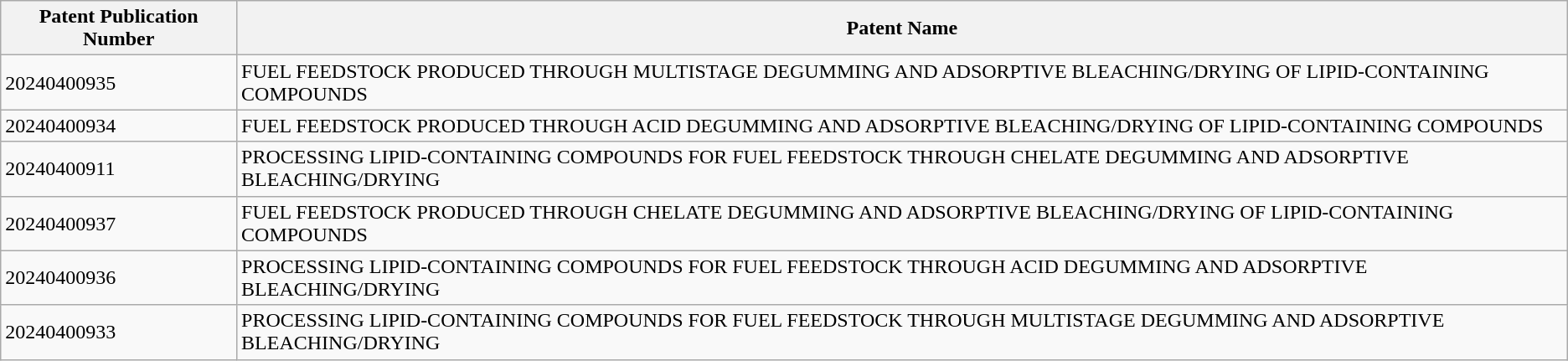<table class="wikitable">
<tr>
<th>Patent Publication Number</th>
<th>Patent Name</th>
</tr>
<tr>
<td>20240400935</td>
<td>FUEL FEEDSTOCK PRODUCED THROUGH MULTISTAGE DEGUMMING AND ADSORPTIVE BLEACHING/DRYING OF LIPID-CONTAINING COMPOUNDS</td>
</tr>
<tr>
<td>20240400934</td>
<td>FUEL FEEDSTOCK PRODUCED THROUGH ACID DEGUMMING AND ADSORPTIVE BLEACHING/DRYING OF LIPID-CONTAINING COMPOUNDS</td>
</tr>
<tr>
<td>20240400911</td>
<td>PROCESSING LIPID-CONTAINING COMPOUNDS FOR FUEL FEEDSTOCK THROUGH CHELATE DEGUMMING AND ADSORPTIVE BLEACHING/DRYING</td>
</tr>
<tr>
<td>20240400937</td>
<td>FUEL FEEDSTOCK PRODUCED THROUGH CHELATE DEGUMMING AND ADSORPTIVE BLEACHING/DRYING OF LIPID-CONTAINING COMPOUNDS</td>
</tr>
<tr>
<td>20240400936</td>
<td>PROCESSING LIPID-CONTAINING COMPOUNDS FOR FUEL FEEDSTOCK THROUGH ACID DEGUMMING AND ADSORPTIVE BLEACHING/DRYING</td>
</tr>
<tr>
<td>20240400933</td>
<td>PROCESSING LIPID-CONTAINING COMPOUNDS FOR FUEL FEEDSTOCK THROUGH MULTISTAGE DEGUMMING AND ADSORPTIVE BLEACHING/DRYING</td>
</tr>
</table>
